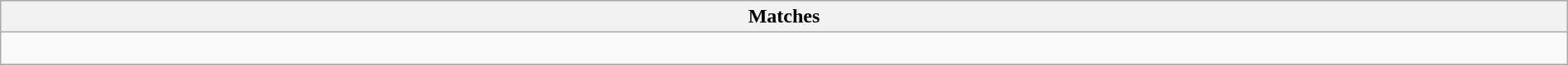<table class="wikitable collapsible collapsed" style="width:100%;">
<tr>
<th>Matches</th>
</tr>
<tr>
<td><br></td>
</tr>
</table>
